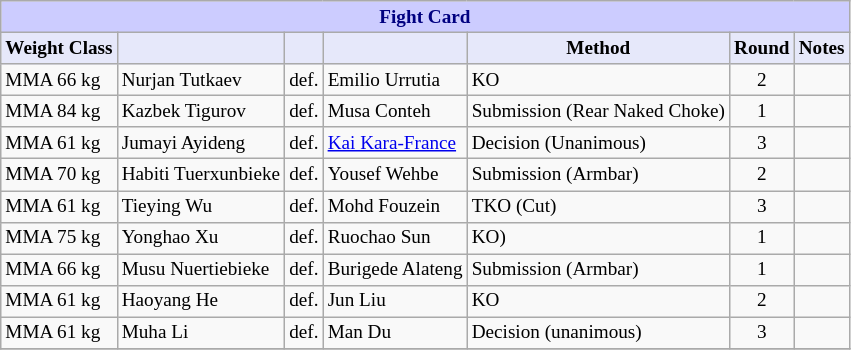<table class="wikitable" style="font-size: 80%;">
<tr>
<th colspan="8" style="background-color: #ccf; color: #000080; text-align: center;"><strong>Fight Card</strong></th>
</tr>
<tr>
<th colspan="1" style="background-color: #E6E8FA; color: #000000; text-align: center;">Weight Class</th>
<th colspan="1" style="background-color: #E6E8FA; color: #000000; text-align: center;"></th>
<th colspan="1" style="background-color: #E6E8FA; color: #000000; text-align: center;"></th>
<th colspan="1" style="background-color: #E6E8FA; color: #000000; text-align: center;"></th>
<th colspan="1" style="background-color: #E6E8FA; color: #000000; text-align: center;">Method</th>
<th colspan="1" style="background-color: #E6E8FA; color: #000000; text-align: center;">Round</th>
<th colspan="1" style="background-color: #E6E8FA; color: #000000; text-align: center;">Notes</th>
</tr>
<tr>
<td>MMA 66 kg</td>
<td> Nurjan Tutkaev</td>
<td align=center>def.</td>
<td> Emilio Urrutia</td>
<td>KO</td>
<td align=center>2</td>
<td></td>
</tr>
<tr>
<td>MMA 84 kg</td>
<td> Kazbek Tigurov</td>
<td align=center>def.</td>
<td> Musa Conteh</td>
<td>Submission (Rear Naked Choke)</td>
<td align=center>1</td>
<td></td>
</tr>
<tr>
<td>MMA 61 kg</td>
<td> Jumayi Ayideng</td>
<td align=center>def.</td>
<td> <a href='#'>Kai Kara-France</a></td>
<td>Decision (Unanimous)</td>
<td align=center>3</td>
<td></td>
</tr>
<tr>
<td>MMA 70 kg</td>
<td> Habiti Tuerxunbieke</td>
<td align=center>def.</td>
<td> Yousef Wehbe</td>
<td>Submission (Armbar)</td>
<td align=center>2</td>
<td></td>
</tr>
<tr>
<td>MMA 61 kg</td>
<td> Tieying Wu</td>
<td align=center>def.</td>
<td> Mohd Fouzein</td>
<td>TKO (Cut)</td>
<td align=center>3</td>
<td></td>
</tr>
<tr>
<td>MMA 75 kg</td>
<td> Yonghao Xu</td>
<td align=center>def.</td>
<td> Ruochao Sun</td>
<td>KO)</td>
<td align=center>1</td>
<td></td>
</tr>
<tr>
<td>MMA 66 kg</td>
<td> Musu Nuertiebieke</td>
<td align=center>def.</td>
<td> Burigede Alateng</td>
<td>Submission (Armbar)</td>
<td align=center>1</td>
<td></td>
</tr>
<tr>
<td>MMA 61 kg</td>
<td> Haoyang He</td>
<td align=center>def.</td>
<td> Jun Liu</td>
<td>KO</td>
<td align=center>2</td>
<td></td>
</tr>
<tr>
<td>MMA 61 kg</td>
<td> Muha Li</td>
<td align=center>def.</td>
<td> Man Du</td>
<td>Decision (unanimous)</td>
<td align=center>3</td>
<td></td>
</tr>
<tr>
</tr>
</table>
